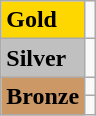<table class="wikitable">
<tr>
<td bgcolor="gold"><strong>Gold</strong></td>
<td></td>
</tr>
<tr>
<td bgcolor="silver"><strong>Silver</strong></td>
<td></td>
</tr>
<tr>
<td rowspan="2" bgcolor="#cc9966"><strong>Bronze</strong></td>
<td></td>
</tr>
<tr>
<td></td>
</tr>
</table>
